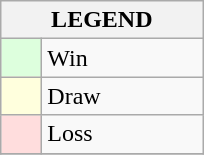<table class="wikitable">
<tr>
<th colspan="2">LEGEND</th>
</tr>
<tr>
<td style="background:#ddffdd;" width=20> </td>
<td width=100>Win</td>
</tr>
<tr>
<td style="background:#ffffdd"  width=20> </td>
<td width=100>Draw</td>
</tr>
<tr>
<td style="background:#ffdddd;" width=20> </td>
<td width=100>Loss</td>
</tr>
<tr>
</tr>
</table>
